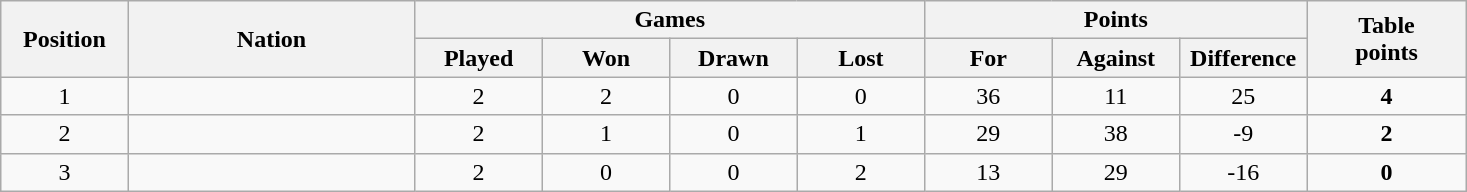<table class="wikitable" style="text-align: center;">
<tr>
<th rowspan=2 width="8%">Position</th>
<th rowspan=2 width="18%">Nation</th>
<th colspan=4 width="32%">Games</th>
<th colspan=3 width="32%">Points</th>
<th rowspan=2 width="10%">Table<br>points</th>
</tr>
<tr>
<th width="8%">Played</th>
<th width="8%">Won</th>
<th width="8%">Drawn</th>
<th width="8%">Lost</th>
<th width="8%">For</th>
<th width="8%">Against</th>
<th width="8%">Difference</th>
</tr>
<tr>
<td>1</td>
<td align=left></td>
<td>2</td>
<td>2</td>
<td>0</td>
<td>0</td>
<td>36</td>
<td>11</td>
<td>25</td>
<td><strong>4</strong></td>
</tr>
<tr>
<td>2</td>
<td align=left></td>
<td>2</td>
<td>1</td>
<td>0</td>
<td>1</td>
<td>29</td>
<td>38</td>
<td>-9</td>
<td><strong>2</strong></td>
</tr>
<tr>
<td>3</td>
<td align=left></td>
<td>2</td>
<td>0</td>
<td>0</td>
<td>2</td>
<td>13</td>
<td>29</td>
<td>-16</td>
<td><strong>0</strong></td>
</tr>
</table>
